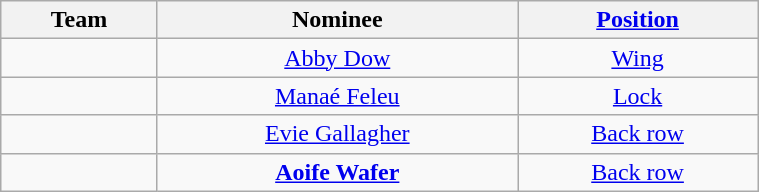<table class="wikitable" style="text-align:center;width:40%">
<tr>
<th>Team</th>
<th>Nominee</th>
<th><a href='#'>Position</a></th>
</tr>
<tr>
<td align=left></td>
<td><a href='#'>Abby Dow</a></td>
<td><a href='#'>Wing</a></td>
</tr>
<tr>
<td align=left></td>
<td><a href='#'>Manaé Feleu</a></td>
<td><a href='#'>Lock</a></td>
</tr>
<tr>
<td align=left></td>
<td><a href='#'>Evie Gallagher</a></td>
<td><a href='#'>Back row</a></td>
</tr>
<tr>
<td align=left></td>
<td><strong><a href='#'>Aoife Wafer</a></strong></td>
<td><a href='#'>Back row</a></td>
</tr>
</table>
